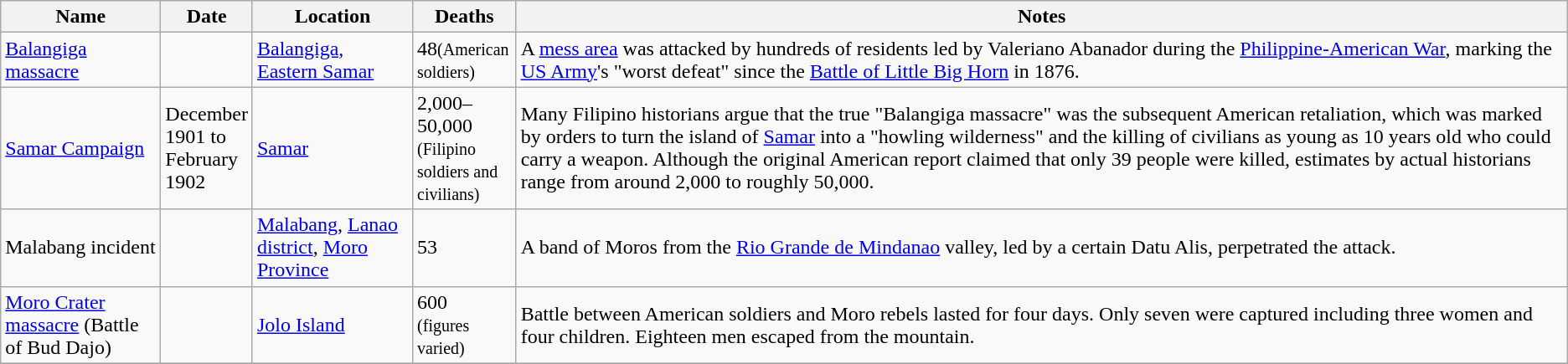<table class="wikitable sortable">
<tr>
<th style="width:120px;">Name</th>
<th style="width:65px;">Date</th>
<th style="width:120px;">Location</th>
<th style="width:75px;" data-sort-type="number">Deaths</th>
<th class="unsortable">Notes</th>
</tr>
<tr>
<td><a href='#'>Balangiga massacre</a></td>
<td></td>
<td><a href='#'>Balangiga, Eastern Samar</a></td>
<td>48<small>(American soldiers)</small></td>
<td>A <a href='#'>mess area</a> was attacked by hundreds of residents led by Valeriano Abanador during the <a href='#'>Philippine-American War</a>, marking the <a href='#'>US Army</a>'s "worst defeat" since the <a href='#'>Battle of Little Big Horn</a> in 1876.</td>
</tr>
<tr>
<td><a href='#'>Samar Campaign</a></td>
<td>December 1901 to February 1902</td>
<td><a href='#'>Samar</a></td>
<td>2,000–50,000 <small>(Filipino soldiers and civilians)</small></td>
<td>Many Filipino historians argue that the true "Balangiga massacre" was the subsequent American retaliation, which was marked by orders to turn the island of <a href='#'>Samar</a> into a "howling wilderness" and the killing of civilians as young as 10 years old who could carry a weapon. Although the original American report claimed that only 39 people were killed, estimates by actual historians range from around 2,000 to roughly 50,000.</td>
</tr>
<tr>
<td>Malabang incident</td>
<td></td>
<td><a href='#'>Malabang</a>, <a href='#'>Lanao district</a>, <a href='#'>Moro Province</a></td>
<td>53 </td>
<td>A band of Moros from the <a href='#'>Rio Grande de Mindanao</a> valley, led by a certain Datu Alis, perpetrated the attack.</td>
</tr>
<tr>
<td><a href='#'>Moro Crater massacre</a> (Battle of Bud Dajo)</td>
<td></td>
<td><a href='#'>Jolo Island</a></td>
<td>600<br><small>(figures varied)</small></td>
<td>Battle between American soldiers and Moro rebels lasted for four days. Only seven were captured including three women and four children. Eighteen men escaped from the mountain.</td>
</tr>
<tr>
</tr>
</table>
